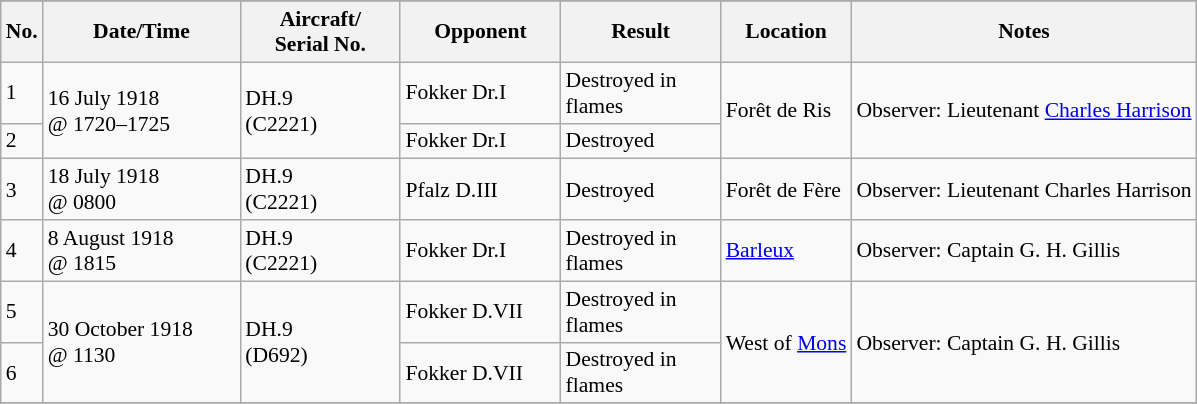<table class="wikitable" style="font-size:90%;">
<tr>
</tr>
<tr>
<th>No.</th>
<th width="125">Date/Time</th>
<th width="100">Aircraft/<br>Serial No.</th>
<th width="100">Opponent</th>
<th width="100">Result</th>
<th>Location</th>
<th>Notes</th>
</tr>
<tr>
<td>1</td>
<td rowspan="2">16 July 1918<br>@ 1720–1725</td>
<td rowspan="2">DH.9<br>(C2221)</td>
<td>Fokker Dr.I</td>
<td>Destroyed in flames</td>
<td rowspan="2">Forêt de Ris</td>
<td rowspan="2">Observer: Lieutenant <a href='#'>Charles Harrison</a></td>
</tr>
<tr>
<td>2</td>
<td>Fokker Dr.I</td>
<td>Destroyed</td>
</tr>
<tr>
<td>3</td>
<td>18 July 1918<br>@ 0800</td>
<td>DH.9<br>(C2221)</td>
<td>Pfalz D.III</td>
<td>Destroyed</td>
<td>Forêt de Fère</td>
<td>Observer: Lieutenant Charles Harrison</td>
</tr>
<tr>
<td>4</td>
<td>8 August 1918<br>@ 1815</td>
<td>DH.9<br>(C2221)</td>
<td>Fokker Dr.I</td>
<td>Destroyed in flames</td>
<td><a href='#'>Barleux</a></td>
<td>Observer: Captain G. H. Gillis</td>
</tr>
<tr>
<td>5</td>
<td rowspan="2">30 October 1918<br>@ 1130</td>
<td rowspan="2">DH.9<br>(D692)</td>
<td>Fokker D.VII</td>
<td>Destroyed in flames</td>
<td rowspan="2">West of <a href='#'>Mons</a></td>
<td rowspan="2">Observer: Captain G. H. Gillis</td>
</tr>
<tr>
<td>6</td>
<td>Fokker D.VII</td>
<td>Destroyed in flames</td>
</tr>
<tr>
</tr>
</table>
